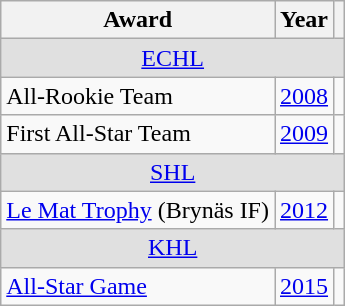<table class="wikitable">
<tr>
<th>Award</th>
<th>Year</th>
<th></th>
</tr>
<tr ALIGN="center" bgcolor="#e0e0e0">
<td colspan="3"><a href='#'>ECHL</a></td>
</tr>
<tr>
<td>All-Rookie Team</td>
<td><a href='#'>2008</a></td>
<td></td>
</tr>
<tr>
<td>First All-Star Team</td>
<td><a href='#'>2009</a></td>
<td></td>
</tr>
<tr ALIGN="center" bgcolor="#e0e0e0">
<td colspan="3"><a href='#'>SHL</a></td>
</tr>
<tr>
<td><a href='#'>Le Mat Trophy</a> (Brynäs IF)</td>
<td><a href='#'>2012</a></td>
<td></td>
</tr>
<tr ALIGN="center" bgcolor="#e0e0e0">
<td colspan="3"><a href='#'>KHL</a></td>
</tr>
<tr>
<td><a href='#'>All-Star Game</a></td>
<td><a href='#'>2015</a></td>
<td></td>
</tr>
</table>
